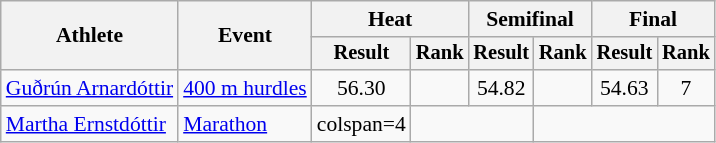<table class="wikitable" style="font-size:90%">
<tr>
<th rowspan="2">Athlete</th>
<th rowspan="2">Event</th>
<th colspan="2">Heat</th>
<th colspan="2">Semifinal</th>
<th colspan="2">Final</th>
</tr>
<tr style="font-size:95%">
<th>Result</th>
<th>Rank</th>
<th>Result</th>
<th>Rank</th>
<th>Result</th>
<th>Rank</th>
</tr>
<tr align=center>
<td align=left><a href='#'>Guðrún Arnardóttir</a></td>
<td align=left><a href='#'>400 m hurdles</a></td>
<td>56.30</td>
<td></td>
<td>54.82</td>
<td></td>
<td>54.63</td>
<td>7</td>
</tr>
<tr align=center>
<td align=left><a href='#'>Martha Ernstdóttir</a></td>
<td align=left><a href='#'>Marathon</a></td>
<td>colspan=4 </td>
<td colspan=2></td>
</tr>
</table>
